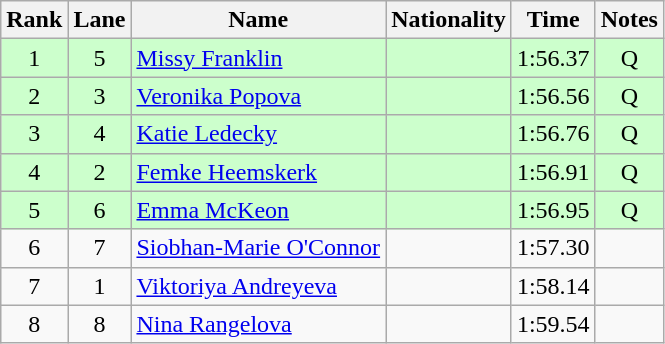<table class="wikitable sortable" style="text-align:center">
<tr>
<th>Rank</th>
<th>Lane</th>
<th>Name</th>
<th>Nationality</th>
<th>Time</th>
<th>Notes</th>
</tr>
<tr bgcolor=ccffcc>
<td>1</td>
<td>5</td>
<td align=left><a href='#'>Missy Franklin</a></td>
<td align=left></td>
<td>1:56.37</td>
<td>Q</td>
</tr>
<tr bgcolor=ccffcc>
<td>2</td>
<td>3</td>
<td align=left><a href='#'>Veronika Popova</a></td>
<td align=left></td>
<td>1:56.56</td>
<td>Q</td>
</tr>
<tr bgcolor=ccffcc>
<td>3</td>
<td>4</td>
<td align=left><a href='#'>Katie Ledecky</a></td>
<td align=left></td>
<td>1:56.76</td>
<td>Q</td>
</tr>
<tr bgcolor=ccffcc>
<td>4</td>
<td>2</td>
<td align=left><a href='#'>Femke Heemskerk</a></td>
<td align=left></td>
<td>1:56.91</td>
<td>Q</td>
</tr>
<tr bgcolor=ccffcc>
<td>5</td>
<td>6</td>
<td align=left><a href='#'>Emma McKeon</a></td>
<td align=left></td>
<td>1:56.95</td>
<td>Q</td>
</tr>
<tr>
<td>6</td>
<td>7</td>
<td align=left><a href='#'>Siobhan-Marie O'Connor</a></td>
<td align=left></td>
<td>1:57.30</td>
<td></td>
</tr>
<tr>
<td>7</td>
<td>1</td>
<td align=left><a href='#'>Viktoriya Andreyeva</a></td>
<td align=left></td>
<td>1:58.14</td>
<td></td>
</tr>
<tr>
<td>8</td>
<td>8</td>
<td align=left><a href='#'>Nina Rangelova</a></td>
<td align=left></td>
<td>1:59.54</td>
<td></td>
</tr>
</table>
